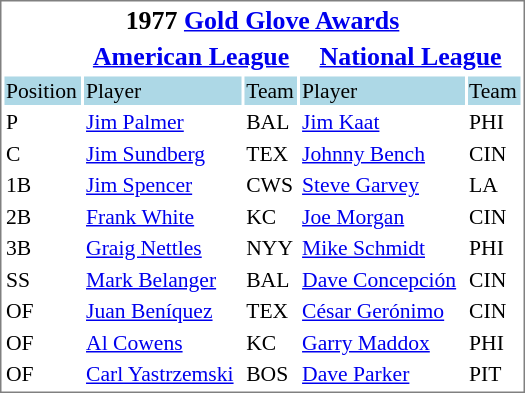<table cellpadding="1"  style="width:350px; font-size:90%; border:1px solid gray;">
<tr style="text-align:center; font-size:larger;">
<td colspan=5><strong>1977 <a href='#'>Gold Glove Awards</a></strong></td>
</tr>
<tr style="text-align:center; font-size:larger;">
<td> </td>
<td colspan=2><strong><a href='#'>American League</a></strong></td>
<td colspan=2><strong><a href='#'>National League</a></strong></td>
</tr>
<tr style="background:lightblue;">
<td>Position</td>
<td>Player</td>
<td>Team</td>
<td>Player</td>
<td>Team</td>
</tr>
<tr>
<td>P</td>
<td><a href='#'>Jim Palmer</a></td>
<td>BAL</td>
<td><a href='#'>Jim Kaat</a></td>
<td>PHI</td>
</tr>
<tr>
<td>C</td>
<td><a href='#'>Jim Sundberg</a></td>
<td>TEX</td>
<td><a href='#'>Johnny Bench</a></td>
<td>CIN</td>
</tr>
<tr>
<td>1B</td>
<td><a href='#'>Jim Spencer</a></td>
<td>CWS</td>
<td><a href='#'>Steve Garvey</a></td>
<td>LA</td>
</tr>
<tr>
<td>2B</td>
<td><a href='#'>Frank White</a></td>
<td>KC</td>
<td><a href='#'>Joe Morgan</a></td>
<td>CIN</td>
</tr>
<tr>
<td>3B</td>
<td><a href='#'>Graig Nettles</a></td>
<td>NYY</td>
<td><a href='#'>Mike Schmidt</a></td>
<td>PHI</td>
</tr>
<tr>
<td>SS</td>
<td><a href='#'>Mark Belanger</a></td>
<td>BAL</td>
<td><a href='#'>Dave Concepción</a></td>
<td>CIN</td>
</tr>
<tr>
<td>OF</td>
<td><a href='#'>Juan Beníquez</a></td>
<td>TEX</td>
<td><a href='#'>César Gerónimo</a></td>
<td>CIN</td>
</tr>
<tr>
<td>OF</td>
<td><a href='#'>Al Cowens</a></td>
<td>KC</td>
<td><a href='#'>Garry Maddox</a></td>
<td>PHI</td>
</tr>
<tr>
<td>OF</td>
<td><a href='#'>Carl Yastrzemski</a></td>
<td>BOS</td>
<td><a href='#'>Dave Parker</a></td>
<td>PIT</td>
</tr>
</table>
